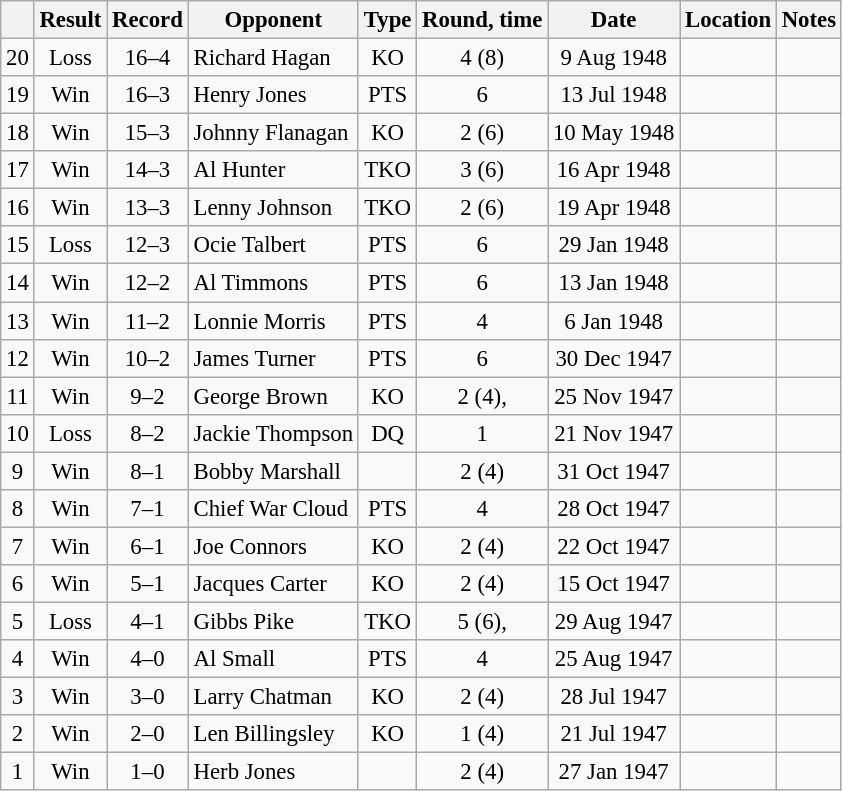<table class="wikitable" style="text-align:center; font-size:95%">
<tr>
<th></th>
<th>Result</th>
<th>Record</th>
<th>Opponent</th>
<th>Type</th>
<th>Round, time</th>
<th>Date</th>
<th>Location</th>
<th>Notes</th>
</tr>
<tr>
<td>20</td>
<td>Loss</td>
<td>16–4</td>
<td style="text-align:left;"> Richard Hagan</td>
<td>KO</td>
<td>4 (8)</td>
<td>9 Aug 1948</td>
<td style="text-align:left;"> </td>
<td style="text-align:left;"></td>
</tr>
<tr>
<td>19</td>
<td>Win</td>
<td>16–3</td>
<td style="text-align:left;"> Henry Jones</td>
<td>PTS</td>
<td>6</td>
<td>13 Jul 1948</td>
<td style="text-align:left;"> </td>
<td style="text-align:left;"></td>
</tr>
<tr>
<td>18</td>
<td>Win</td>
<td>15–3</td>
<td style="text-align:left;"> Johnny Flanagan</td>
<td>KO</td>
<td>2 (6)</td>
<td>10 May 1948</td>
<td style="text-align:left;"> </td>
<td style="text-align:left;"></td>
</tr>
<tr>
<td>17</td>
<td>Win</td>
<td>14–3</td>
<td style="text-align:left;"> Al Hunter</td>
<td>TKO</td>
<td>3 (6)</td>
<td>16 Apr 1948</td>
<td style="text-align:left;"> </td>
<td style="text-align:left;"></td>
</tr>
<tr>
<td>16</td>
<td>Win</td>
<td>13–3</td>
<td style="text-align:left;"> Lenny Johnson</td>
<td>TKO</td>
<td>2 (6)</td>
<td>19 Apr 1948</td>
<td style="text-align:left;"> </td>
<td style="text-align:left;"></td>
</tr>
<tr>
<td>15</td>
<td>Loss</td>
<td>12–3</td>
<td style="text-align:left;"> Ocie Talbert</td>
<td>PTS</td>
<td>6</td>
<td>29 Jan 1948</td>
<td style="text-align:left;"> </td>
<td style="text-align:left;"></td>
</tr>
<tr>
<td>14</td>
<td>Win</td>
<td>12–2</td>
<td style="text-align:left;"> Al Timmons</td>
<td>PTS</td>
<td>6</td>
<td>13 Jan 1948</td>
<td style="text-align:left;"> </td>
<td style="text-align:left;"></td>
</tr>
<tr>
<td>13</td>
<td>Win</td>
<td>11–2</td>
<td style="text-align:left;"> Lonnie Morris</td>
<td>PTS</td>
<td>4</td>
<td>6 Jan 1948</td>
<td style="text-align:left;"> </td>
<td style="text-align:left;"></td>
</tr>
<tr>
<td>12</td>
<td>Win</td>
<td>10–2</td>
<td style="text-align:left;"> James Turner</td>
<td>PTS</td>
<td>6</td>
<td>30 Dec 1947</td>
<td style="text-align:left;"> </td>
<td></td>
</tr>
<tr>
<td>11</td>
<td>Win</td>
<td>9–2</td>
<td style="text-align:left;"> George Brown</td>
<td>KO</td>
<td>2 (4), </td>
<td>25 Nov 1947</td>
<td style="text-align:left;"> </td>
<td></td>
</tr>
<tr>
<td>10</td>
<td>Loss</td>
<td>8–2</td>
<td style="text-align:left;"> Jackie Thompson</td>
<td>DQ</td>
<td>1</td>
<td>21 Nov 1947</td>
<td style="text-align:left;"> </td>
<td></td>
</tr>
<tr>
<td>9</td>
<td>Win</td>
<td>8–1</td>
<td style="text-align:left;"> Bobby Marshall</td>
<td></td>
<td>2 (4)</td>
<td>31 Oct 1947</td>
<td style="text-align:left;"> </td>
<td style="text-align:left;"></td>
</tr>
<tr>
<td>8</td>
<td>Win</td>
<td>7–1</td>
<td style="text-align:left;"> Chief War Cloud</td>
<td>PTS</td>
<td>4</td>
<td>28 Oct 1947</td>
<td style="text-align:left;"> </td>
<td></td>
</tr>
<tr>
<td>7</td>
<td>Win</td>
<td>6–1</td>
<td style="text-align:left;"> Joe Connors</td>
<td>KO</td>
<td>2 (4)</td>
<td>22 Oct 1947</td>
<td style="text-align:left;"> </td>
<td></td>
</tr>
<tr>
<td>6</td>
<td>Win</td>
<td>5–1</td>
<td style="text-align:left;"> Jacques Carter</td>
<td>KO</td>
<td>2 (4)</td>
<td>15 Oct 1947</td>
<td style="text-align:left;"> </td>
<td></td>
</tr>
<tr>
<td>5</td>
<td>Loss</td>
<td>4–1</td>
<td style="text-align:left;"> Gibbs Pike</td>
<td>TKO</td>
<td>5 (6), </td>
<td>29 Aug 1947</td>
<td style="text-align:left;"> </td>
<td></td>
</tr>
<tr>
<td>4</td>
<td>Win</td>
<td>4–0</td>
<td style="text-align:left;"> Al Small</td>
<td>PTS</td>
<td>4</td>
<td>25 Aug 1947</td>
<td style="text-align:left;"> </td>
<td></td>
</tr>
<tr>
<td>3</td>
<td>Win</td>
<td>3–0</td>
<td style="text-align:left;"> Larry Chatman</td>
<td>KO</td>
<td>2 (4)</td>
<td>28 Jul 1947</td>
<td style="text-align:left;"> </td>
<td></td>
</tr>
<tr>
<td>2</td>
<td>Win</td>
<td>2–0</td>
<td style="text-align:left;"> Len Billingsley</td>
<td>KO</td>
<td>1 (4)</td>
<td>21 Jul 1947</td>
<td style="text-align:left;"> </td>
<td></td>
</tr>
<tr>
<td>1</td>
<td>Win</td>
<td>1–0</td>
<td style="text-align:left;"> Herb Jones</td>
<td></td>
<td>2 (4)</td>
<td>27 Jan 1947</td>
<td style="text-align:left;"> </td>
<td style="text-align:left;"></td>
</tr>
</table>
